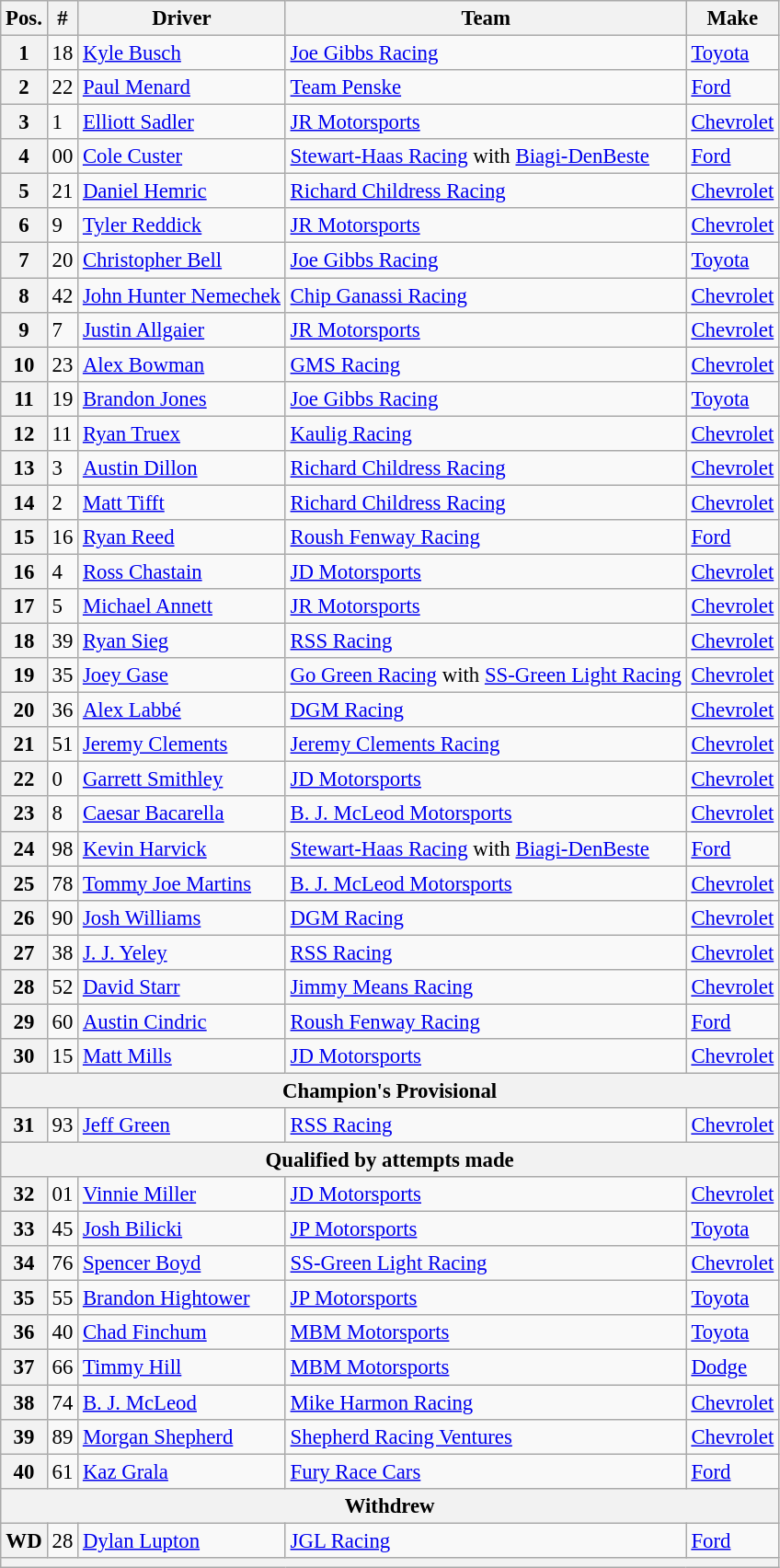<table class="wikitable" style="font-size:95%">
<tr>
<th>Pos.</th>
<th>#</th>
<th>Driver</th>
<th>Team</th>
<th>Make</th>
</tr>
<tr>
<th>1</th>
<td>18</td>
<td><a href='#'>Kyle Busch</a></td>
<td><a href='#'>Joe Gibbs Racing</a></td>
<td><a href='#'>Toyota</a></td>
</tr>
<tr>
<th>2</th>
<td>22</td>
<td><a href='#'>Paul Menard</a></td>
<td><a href='#'>Team Penske</a></td>
<td><a href='#'>Ford</a></td>
</tr>
<tr>
<th>3</th>
<td>1</td>
<td><a href='#'>Elliott Sadler</a></td>
<td><a href='#'>JR Motorsports</a></td>
<td><a href='#'>Chevrolet</a></td>
</tr>
<tr>
<th>4</th>
<td>00</td>
<td><a href='#'>Cole Custer</a></td>
<td><a href='#'>Stewart-Haas Racing</a> with <a href='#'>Biagi-DenBeste</a></td>
<td><a href='#'>Ford</a></td>
</tr>
<tr>
<th>5</th>
<td>21</td>
<td><a href='#'>Daniel Hemric</a></td>
<td><a href='#'>Richard Childress Racing</a></td>
<td><a href='#'>Chevrolet</a></td>
</tr>
<tr>
<th>6</th>
<td>9</td>
<td><a href='#'>Tyler Reddick</a></td>
<td><a href='#'>JR Motorsports</a></td>
<td><a href='#'>Chevrolet</a></td>
</tr>
<tr>
<th>7</th>
<td>20</td>
<td><a href='#'>Christopher Bell</a></td>
<td><a href='#'>Joe Gibbs Racing</a></td>
<td><a href='#'>Toyota</a></td>
</tr>
<tr>
<th>8</th>
<td>42</td>
<td><a href='#'>John Hunter Nemechek</a></td>
<td><a href='#'>Chip Ganassi Racing</a></td>
<td><a href='#'>Chevrolet</a></td>
</tr>
<tr>
<th>9</th>
<td>7</td>
<td><a href='#'>Justin Allgaier</a></td>
<td><a href='#'>JR Motorsports</a></td>
<td><a href='#'>Chevrolet</a></td>
</tr>
<tr>
<th>10</th>
<td>23</td>
<td><a href='#'>Alex Bowman</a></td>
<td><a href='#'>GMS Racing</a></td>
<td><a href='#'>Chevrolet</a></td>
</tr>
<tr>
<th>11</th>
<td>19</td>
<td><a href='#'>Brandon Jones</a></td>
<td><a href='#'>Joe Gibbs Racing</a></td>
<td><a href='#'>Toyota</a></td>
</tr>
<tr>
<th>12</th>
<td>11</td>
<td><a href='#'>Ryan Truex</a></td>
<td><a href='#'>Kaulig Racing</a></td>
<td><a href='#'>Chevrolet</a></td>
</tr>
<tr>
<th>13</th>
<td>3</td>
<td><a href='#'>Austin Dillon</a></td>
<td><a href='#'>Richard Childress Racing</a></td>
<td><a href='#'>Chevrolet</a></td>
</tr>
<tr>
<th>14</th>
<td>2</td>
<td><a href='#'>Matt Tifft</a></td>
<td><a href='#'>Richard Childress Racing</a></td>
<td><a href='#'>Chevrolet</a></td>
</tr>
<tr>
<th>15</th>
<td>16</td>
<td><a href='#'>Ryan Reed</a></td>
<td><a href='#'>Roush Fenway Racing</a></td>
<td><a href='#'>Ford</a></td>
</tr>
<tr>
<th>16</th>
<td>4</td>
<td><a href='#'>Ross Chastain</a></td>
<td><a href='#'>JD Motorsports</a></td>
<td><a href='#'>Chevrolet</a></td>
</tr>
<tr>
<th>17</th>
<td>5</td>
<td><a href='#'>Michael Annett</a></td>
<td><a href='#'>JR Motorsports</a></td>
<td><a href='#'>Chevrolet</a></td>
</tr>
<tr>
<th>18</th>
<td>39</td>
<td><a href='#'>Ryan Sieg</a></td>
<td><a href='#'>RSS Racing</a></td>
<td><a href='#'>Chevrolet</a></td>
</tr>
<tr>
<th>19</th>
<td>35</td>
<td><a href='#'>Joey Gase</a></td>
<td><a href='#'>Go Green Racing</a> with <a href='#'>SS-Green Light Racing</a></td>
<td><a href='#'>Chevrolet</a></td>
</tr>
<tr>
<th>20</th>
<td>36</td>
<td><a href='#'>Alex Labbé</a></td>
<td><a href='#'>DGM Racing</a></td>
<td><a href='#'>Chevrolet</a></td>
</tr>
<tr>
<th>21</th>
<td>51</td>
<td><a href='#'>Jeremy Clements</a></td>
<td><a href='#'>Jeremy Clements Racing</a></td>
<td><a href='#'>Chevrolet</a></td>
</tr>
<tr>
<th>22</th>
<td>0</td>
<td><a href='#'>Garrett Smithley</a></td>
<td><a href='#'>JD Motorsports</a></td>
<td><a href='#'>Chevrolet</a></td>
</tr>
<tr>
<th>23</th>
<td>8</td>
<td><a href='#'>Caesar Bacarella</a></td>
<td><a href='#'>B. J. McLeod Motorsports</a></td>
<td><a href='#'>Chevrolet</a></td>
</tr>
<tr>
<th>24</th>
<td>98</td>
<td><a href='#'>Kevin Harvick</a></td>
<td><a href='#'>Stewart-Haas Racing</a> with <a href='#'>Biagi-DenBeste</a></td>
<td><a href='#'>Ford</a></td>
</tr>
<tr>
<th>25</th>
<td>78</td>
<td><a href='#'>Tommy Joe Martins</a></td>
<td><a href='#'>B. J. McLeod Motorsports</a></td>
<td><a href='#'>Chevrolet</a></td>
</tr>
<tr>
<th>26</th>
<td>90</td>
<td><a href='#'>Josh Williams</a></td>
<td><a href='#'>DGM Racing</a></td>
<td><a href='#'>Chevrolet</a></td>
</tr>
<tr>
<th>27</th>
<td>38</td>
<td><a href='#'>J. J. Yeley</a></td>
<td><a href='#'>RSS Racing</a></td>
<td><a href='#'>Chevrolet</a></td>
</tr>
<tr>
<th>28</th>
<td>52</td>
<td><a href='#'>David Starr</a></td>
<td><a href='#'>Jimmy Means Racing</a></td>
<td><a href='#'>Chevrolet</a></td>
</tr>
<tr>
<th>29</th>
<td>60</td>
<td><a href='#'>Austin Cindric</a></td>
<td><a href='#'>Roush Fenway Racing</a></td>
<td><a href='#'>Ford</a></td>
</tr>
<tr>
<th>30</th>
<td>15</td>
<td><a href='#'>Matt Mills</a></td>
<td><a href='#'>JD Motorsports</a></td>
<td><a href='#'>Chevrolet</a></td>
</tr>
<tr>
<th colspan="5">Champion's Provisional</th>
</tr>
<tr>
<th>31</th>
<td>93</td>
<td><a href='#'>Jeff Green</a></td>
<td><a href='#'>RSS Racing</a></td>
<td><a href='#'>Chevrolet</a></td>
</tr>
<tr>
<th colspan="5">Qualified by attempts made</th>
</tr>
<tr>
<th>32</th>
<td>01</td>
<td><a href='#'>Vinnie Miller</a></td>
<td><a href='#'>JD Motorsports</a></td>
<td><a href='#'>Chevrolet</a></td>
</tr>
<tr>
<th>33</th>
<td>45</td>
<td><a href='#'>Josh Bilicki</a></td>
<td><a href='#'>JP Motorsports</a></td>
<td><a href='#'>Toyota</a></td>
</tr>
<tr>
<th>34</th>
<td>76</td>
<td><a href='#'>Spencer Boyd</a></td>
<td><a href='#'>SS-Green Light Racing</a></td>
<td><a href='#'>Chevrolet</a></td>
</tr>
<tr>
<th>35</th>
<td>55</td>
<td><a href='#'>Brandon Hightower</a></td>
<td><a href='#'>JP Motorsports</a></td>
<td><a href='#'>Toyota</a></td>
</tr>
<tr>
<th>36</th>
<td>40</td>
<td><a href='#'>Chad Finchum</a></td>
<td><a href='#'>MBM Motorsports</a></td>
<td><a href='#'>Toyota</a></td>
</tr>
<tr>
<th>37</th>
<td>66</td>
<td><a href='#'>Timmy Hill</a></td>
<td><a href='#'>MBM Motorsports</a></td>
<td><a href='#'>Dodge</a></td>
</tr>
<tr>
<th>38</th>
<td>74</td>
<td><a href='#'>B. J. McLeod</a></td>
<td><a href='#'>Mike Harmon Racing</a></td>
<td><a href='#'>Chevrolet</a></td>
</tr>
<tr>
<th>39</th>
<td>89</td>
<td><a href='#'>Morgan Shepherd</a></td>
<td><a href='#'>Shepherd Racing Ventures</a></td>
<td><a href='#'>Chevrolet</a></td>
</tr>
<tr>
<th>40</th>
<td>61</td>
<td><a href='#'>Kaz Grala</a></td>
<td><a href='#'>Fury Race Cars</a></td>
<td><a href='#'>Ford</a></td>
</tr>
<tr>
<th colspan="5">Withdrew</th>
</tr>
<tr>
<th>WD</th>
<td>28</td>
<td><a href='#'>Dylan Lupton</a></td>
<td><a href='#'>JGL Racing</a></td>
<td><a href='#'>Ford</a></td>
</tr>
<tr>
<th colspan="5"></th>
</tr>
</table>
